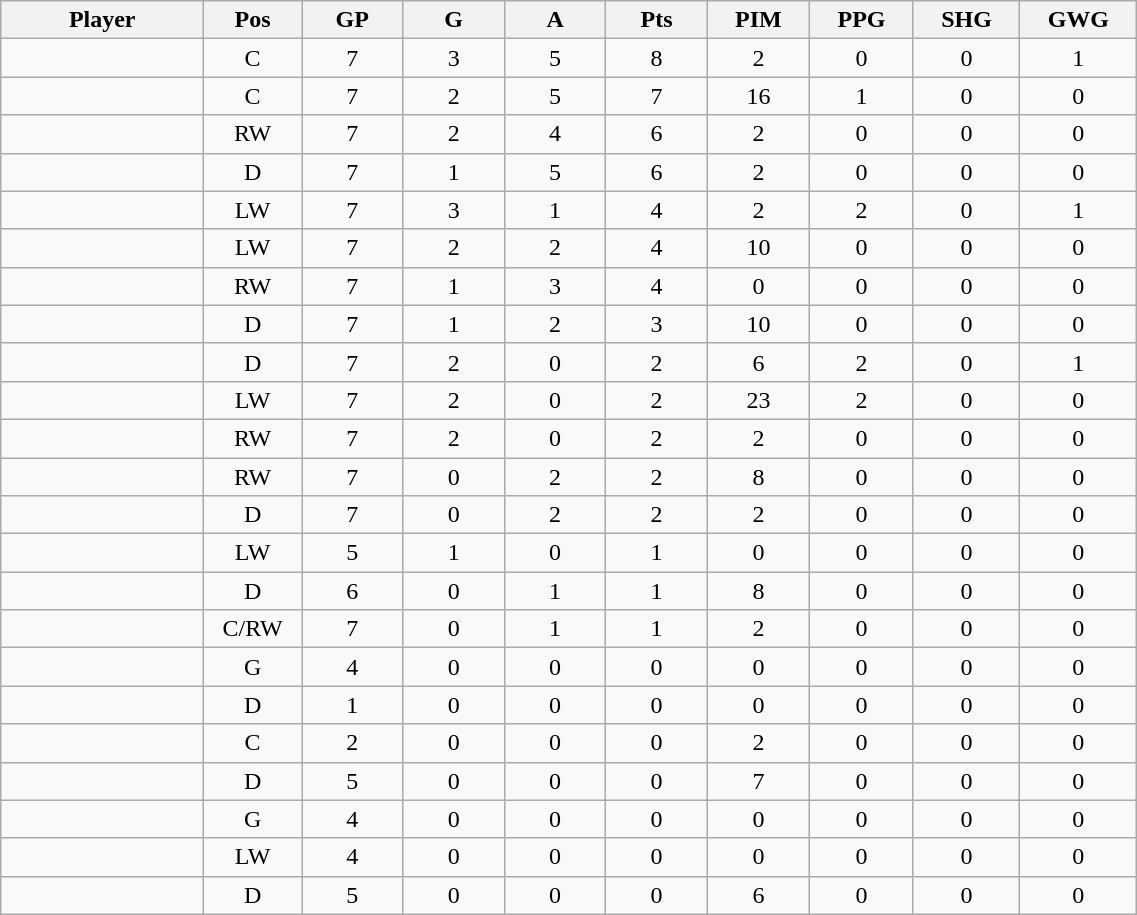<table class="wikitable sortable" width="60%">
<tr ALIGN="center">
<th bgcolor="#DDDDFF" width="10%">Player</th>
<th bgcolor="#DDDDFF" width="3%" title="Position">Pos</th>
<th bgcolor="#DDDDFF" width="5%" title="Games played">GP</th>
<th bgcolor="#DDDDFF" width="5%" title="Goals">G</th>
<th bgcolor="#DDDDFF" width="5%" title="Assists">A</th>
<th bgcolor="#DDDDFF" width="5%" title="Points">Pts</th>
<th bgcolor="#DDDDFF" width="5%" title="Penalties in Minutes">PIM</th>
<th bgcolor="#DDDDFF" width="5%" title="Power Play Goals">PPG</th>
<th bgcolor="#DDDDFF" width="5%" title="Short-handed Goals">SHG</th>
<th bgcolor="#DDDDFF" width="5%" title="Game-winning Goals">GWG</th>
</tr>
<tr align="center">
<td align="right"></td>
<td>C</td>
<td>7</td>
<td>3</td>
<td>5</td>
<td>8</td>
<td>2</td>
<td>0</td>
<td>0</td>
<td>1</td>
</tr>
<tr align="center">
<td align="right"></td>
<td>C</td>
<td>7</td>
<td>2</td>
<td>5</td>
<td>7</td>
<td>16</td>
<td>1</td>
<td>0</td>
<td>0</td>
</tr>
<tr align="center">
<td align="right"></td>
<td>RW</td>
<td>7</td>
<td>2</td>
<td>4</td>
<td>6</td>
<td>2</td>
<td>0</td>
<td>0</td>
<td>0</td>
</tr>
<tr align="center">
<td align="right"></td>
<td>D</td>
<td>7</td>
<td>1</td>
<td>5</td>
<td>6</td>
<td>2</td>
<td>0</td>
<td>0</td>
<td>0</td>
</tr>
<tr align="center">
<td align="right"></td>
<td>LW</td>
<td>7</td>
<td>3</td>
<td>1</td>
<td>4</td>
<td>2</td>
<td>2</td>
<td>0</td>
<td>1</td>
</tr>
<tr align="center">
<td align="right"></td>
<td>LW</td>
<td>7</td>
<td>2</td>
<td>2</td>
<td>4</td>
<td>10</td>
<td>0</td>
<td>0</td>
<td>0</td>
</tr>
<tr align="center">
<td align="right"></td>
<td>RW</td>
<td>7</td>
<td>1</td>
<td>3</td>
<td>4</td>
<td>0</td>
<td>0</td>
<td>0</td>
<td>0</td>
</tr>
<tr align="center">
<td align="right"></td>
<td>D</td>
<td>7</td>
<td>1</td>
<td>2</td>
<td>3</td>
<td>10</td>
<td>0</td>
<td>0</td>
<td>0</td>
</tr>
<tr align="center">
<td align="right"></td>
<td>D</td>
<td>7</td>
<td>2</td>
<td>0</td>
<td>2</td>
<td>6</td>
<td>2</td>
<td>0</td>
<td>1</td>
</tr>
<tr align="center">
<td align="right"></td>
<td>LW</td>
<td>7</td>
<td>2</td>
<td>0</td>
<td>2</td>
<td>23</td>
<td>2</td>
<td>0</td>
<td>0</td>
</tr>
<tr align="center">
<td align="right"></td>
<td>RW</td>
<td>7</td>
<td>2</td>
<td>0</td>
<td>2</td>
<td>2</td>
<td>0</td>
<td>0</td>
<td>0</td>
</tr>
<tr align="center">
<td align="right"></td>
<td>RW</td>
<td>7</td>
<td>0</td>
<td>2</td>
<td>2</td>
<td>8</td>
<td>0</td>
<td>0</td>
<td>0</td>
</tr>
<tr align="center">
<td align="right"></td>
<td>D</td>
<td>7</td>
<td>0</td>
<td>2</td>
<td>2</td>
<td>2</td>
<td>0</td>
<td>0</td>
<td>0</td>
</tr>
<tr align="center">
<td align="right"></td>
<td>LW</td>
<td>5</td>
<td>1</td>
<td>0</td>
<td>1</td>
<td>0</td>
<td>0</td>
<td>0</td>
<td>0</td>
</tr>
<tr align="center">
<td align="right"></td>
<td>D</td>
<td>6</td>
<td>0</td>
<td>1</td>
<td>1</td>
<td>8</td>
<td>0</td>
<td>0</td>
<td>0</td>
</tr>
<tr align="center">
<td align="right"></td>
<td>C/RW</td>
<td>7</td>
<td>0</td>
<td>1</td>
<td>1</td>
<td>2</td>
<td>0</td>
<td>0</td>
<td>0</td>
</tr>
<tr align="center">
<td align="right"></td>
<td>G</td>
<td>4</td>
<td>0</td>
<td>0</td>
<td>0</td>
<td>0</td>
<td>0</td>
<td>0</td>
<td>0</td>
</tr>
<tr align="center">
<td align="right"></td>
<td>D</td>
<td>1</td>
<td>0</td>
<td>0</td>
<td>0</td>
<td>0</td>
<td>0</td>
<td>0</td>
<td>0</td>
</tr>
<tr align="center">
<td align="right"></td>
<td>C</td>
<td>2</td>
<td>0</td>
<td>0</td>
<td>0</td>
<td>2</td>
<td>0</td>
<td>0</td>
<td>0</td>
</tr>
<tr align="center">
<td align="right"></td>
<td>D</td>
<td>5</td>
<td>0</td>
<td>0</td>
<td>0</td>
<td>7</td>
<td>0</td>
<td>0</td>
<td>0</td>
</tr>
<tr align="center">
<td align="right"></td>
<td>G</td>
<td>4</td>
<td>0</td>
<td>0</td>
<td>0</td>
<td>0</td>
<td>0</td>
<td>0</td>
<td>0</td>
</tr>
<tr align="center">
<td align="right"></td>
<td>LW</td>
<td>4</td>
<td>0</td>
<td>0</td>
<td>0</td>
<td>0</td>
<td>0</td>
<td>0</td>
<td>0</td>
</tr>
<tr align="center">
<td align="right"></td>
<td>D</td>
<td>5</td>
<td>0</td>
<td>0</td>
<td>0</td>
<td>6</td>
<td>0</td>
<td>0</td>
<td>0</td>
</tr>
</table>
